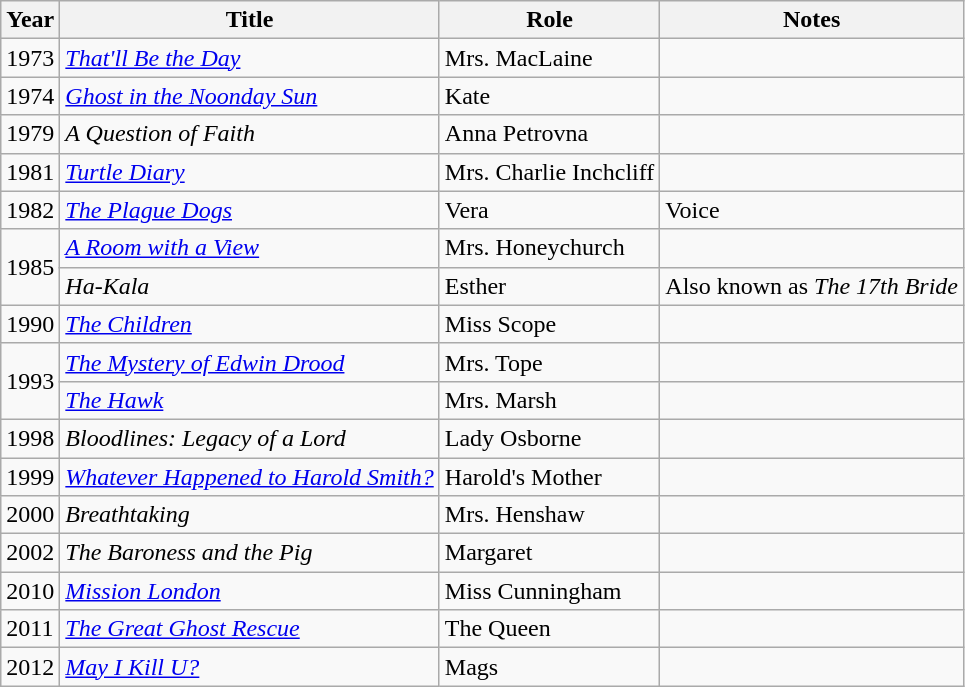<table class="wikitable">
<tr>
<th>Year</th>
<th>Title</th>
<th>Role</th>
<th>Notes</th>
</tr>
<tr>
<td>1973</td>
<td><em><a href='#'>That'll Be the Day</a></em></td>
<td>Mrs. MacLaine</td>
<td></td>
</tr>
<tr>
<td>1974</td>
<td><em><a href='#'>Ghost in the Noonday Sun</a></em></td>
<td>Kate</td>
<td></td>
</tr>
<tr>
<td>1979</td>
<td><em>A Question of Faith</em></td>
<td>Anna Petrovna</td>
<td></td>
</tr>
<tr>
<td>1981</td>
<td><em><a href='#'>Turtle Diary</a></em></td>
<td>Mrs. Charlie Inchcliff</td>
<td></td>
</tr>
<tr>
<td>1982</td>
<td><em><a href='#'>The Plague Dogs</a></em></td>
<td>Vera</td>
<td>Voice</td>
</tr>
<tr>
<td rowspan="2">1985</td>
<td><em><a href='#'>A Room with a View</a></em></td>
<td>Mrs. Honeychurch</td>
<td></td>
</tr>
<tr>
<td><em>Ha-Kala</em></td>
<td>Esther</td>
<td>Also known as <em>The 17th Bride</em></td>
</tr>
<tr>
<td>1990</td>
<td><em><a href='#'>The Children</a></em></td>
<td>Miss Scope</td>
<td></td>
</tr>
<tr>
<td rowspan="2">1993</td>
<td><em><a href='#'>The Mystery of Edwin Drood</a></em></td>
<td>Mrs. Tope</td>
<td></td>
</tr>
<tr>
<td><em><a href='#'>The Hawk</a></em></td>
<td>Mrs. Marsh</td>
<td></td>
</tr>
<tr>
<td>1998</td>
<td><em>Bloodlines: Legacy of a Lord</em></td>
<td>Lady Osborne</td>
<td></td>
</tr>
<tr>
<td>1999</td>
<td><em><a href='#'>Whatever Happened to Harold Smith?</a></em></td>
<td>Harold's Mother</td>
<td></td>
</tr>
<tr>
<td>2000</td>
<td><em>Breathtaking</em></td>
<td>Mrs. Henshaw</td>
<td></td>
</tr>
<tr>
<td>2002</td>
<td><em>The Baroness and the Pig</em></td>
<td>Margaret</td>
<td></td>
</tr>
<tr>
<td>2010</td>
<td><em><a href='#'>Mission London</a></em></td>
<td>Miss Cunningham</td>
<td></td>
</tr>
<tr>
<td>2011</td>
<td><em><a href='#'>The Great Ghost Rescue</a></em></td>
<td>The Queen</td>
<td></td>
</tr>
<tr>
<td>2012</td>
<td><em><a href='#'>May I Kill U?</a></em></td>
<td>Mags</td>
<td></td>
</tr>
</table>
